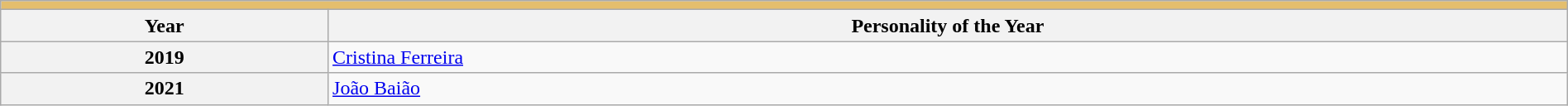<table class="wikitable sortable" width="100%">
<tr>
<td colspan="8" bgcolor="#e4be6d"></td>
</tr>
<tr>
<th colspan="1" style="padding: 0 5px;">Year</th>
<th colspan="7">Personality of the Year</th>
</tr>
<tr>
<th>2019</th>
<td colspan="7"><a href='#'>Cristina Ferreira</a></td>
</tr>
<tr>
<th>2021</th>
<td colspan="7"><a href='#'>João Baião</a></td>
</tr>
</table>
